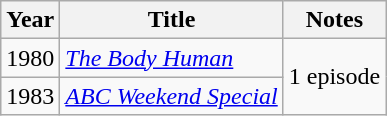<table class="wikitable">
<tr>
<th>Year</th>
<th>Title</th>
<th>Notes</th>
</tr>
<tr>
<td>1980</td>
<td><em><a href='#'>The Body Human</a></em></td>
<td rowspan=2>1 episode</td>
</tr>
<tr>
<td>1983</td>
<td><em><a href='#'>ABC Weekend Special</a></em></td>
</tr>
</table>
